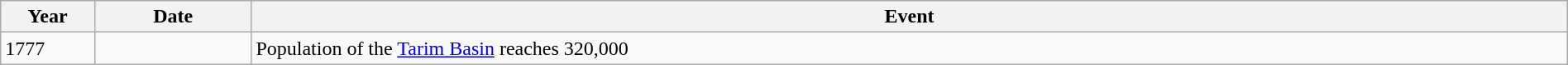<table class="wikitable" width="100%">
<tr>
<th style="width:6%">Year</th>
<th style="width:10%">Date</th>
<th>Event</th>
</tr>
<tr>
<td>1777</td>
<td></td>
<td>Population of the <a href='#'>Tarim Basin</a> reaches 320,000</td>
</tr>
</table>
